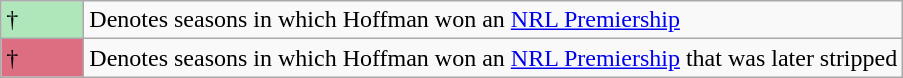<table class="wikitable">
<tr>
<td style="background:#afe6ba; width:3em;">†</td>
<td>Denotes seasons in which Hoffman won an <a href='#'>NRL Premiership</a></td>
</tr>
<tr>
<td style="background:#DD6E81; width:3em;">†</td>
<td>Denotes seasons in which Hoffman won an <a href='#'>NRL Premiership</a> that was later stripped</td>
</tr>
</table>
